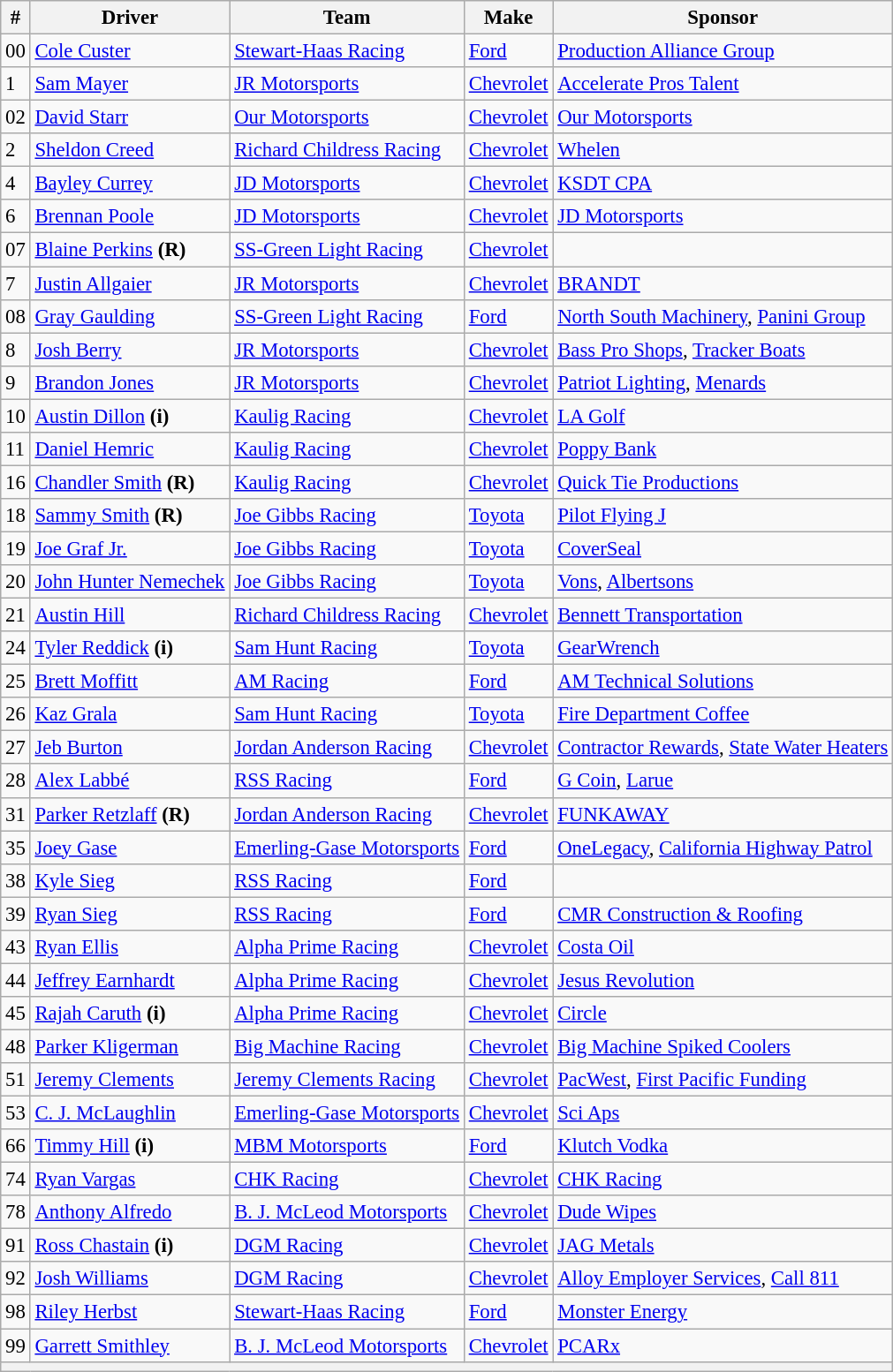<table class="wikitable" style="font-size: 95%;">
<tr>
<th>#</th>
<th>Driver</th>
<th>Team</th>
<th>Make</th>
<th>Sponsor</th>
</tr>
<tr>
<td>00</td>
<td><a href='#'>Cole Custer</a></td>
<td><a href='#'>Stewart-Haas Racing</a></td>
<td><a href='#'>Ford</a></td>
<td><a href='#'>Production Alliance Group</a></td>
</tr>
<tr>
<td>1</td>
<td><a href='#'>Sam Mayer</a></td>
<td><a href='#'>JR Motorsports</a></td>
<td><a href='#'>Chevrolet</a></td>
<td><a href='#'>Accelerate Pros Talent</a></td>
</tr>
<tr>
<td>02</td>
<td><a href='#'>David Starr</a></td>
<td><a href='#'>Our Motorsports</a></td>
<td><a href='#'>Chevrolet</a></td>
<td><a href='#'>Our Motorsports</a></td>
</tr>
<tr>
<td>2</td>
<td><a href='#'>Sheldon Creed</a></td>
<td><a href='#'>Richard Childress Racing</a></td>
<td><a href='#'>Chevrolet</a></td>
<td><a href='#'>Whelen</a></td>
</tr>
<tr>
<td>4</td>
<td><a href='#'>Bayley Currey</a></td>
<td><a href='#'>JD Motorsports</a></td>
<td><a href='#'>Chevrolet</a></td>
<td><a href='#'>KSDT CPA</a></td>
</tr>
<tr>
<td>6</td>
<td><a href='#'>Brennan Poole</a></td>
<td><a href='#'>JD Motorsports</a></td>
<td><a href='#'>Chevrolet</a></td>
<td><a href='#'>JD Motorsports</a></td>
</tr>
<tr>
<td>07</td>
<td><a href='#'>Blaine Perkins</a> <strong>(R)</strong></td>
<td><a href='#'>SS-Green Light Racing</a></td>
<td><a href='#'>Chevrolet</a></td>
<td></td>
</tr>
<tr>
<td>7</td>
<td><a href='#'>Justin Allgaier</a></td>
<td><a href='#'>JR Motorsports</a></td>
<td><a href='#'>Chevrolet</a></td>
<td><a href='#'>BRANDT</a></td>
</tr>
<tr>
<td>08</td>
<td><a href='#'>Gray Gaulding</a></td>
<td><a href='#'>SS-Green Light Racing</a></td>
<td><a href='#'>Ford</a></td>
<td><a href='#'>North South Machinery</a>, <a href='#'>Panini Group</a></td>
</tr>
<tr>
<td>8</td>
<td><a href='#'>Josh Berry</a></td>
<td><a href='#'>JR Motorsports</a></td>
<td><a href='#'>Chevrolet</a></td>
<td><a href='#'>Bass Pro Shops</a>, <a href='#'>Tracker Boats</a></td>
</tr>
<tr>
<td>9</td>
<td><a href='#'>Brandon Jones</a></td>
<td><a href='#'>JR Motorsports</a></td>
<td><a href='#'>Chevrolet</a></td>
<td><a href='#'>Patriot Lighting</a>, <a href='#'>Menards</a></td>
</tr>
<tr>
<td>10</td>
<td><a href='#'>Austin Dillon</a> <strong>(i)</strong></td>
<td><a href='#'>Kaulig Racing</a></td>
<td><a href='#'>Chevrolet</a></td>
<td><a href='#'>LA Golf</a></td>
</tr>
<tr>
<td>11</td>
<td><a href='#'>Daniel Hemric</a></td>
<td><a href='#'>Kaulig Racing</a></td>
<td><a href='#'>Chevrolet</a></td>
<td><a href='#'>Poppy Bank</a></td>
</tr>
<tr>
<td>16</td>
<td><a href='#'>Chandler Smith</a> <strong>(R)</strong></td>
<td><a href='#'>Kaulig Racing</a></td>
<td><a href='#'>Chevrolet</a></td>
<td><a href='#'>Quick Tie Productions</a></td>
</tr>
<tr>
<td>18</td>
<td><a href='#'>Sammy Smith</a> <strong>(R)</strong></td>
<td><a href='#'>Joe Gibbs Racing</a></td>
<td><a href='#'>Toyota</a></td>
<td><a href='#'>Pilot Flying J</a></td>
</tr>
<tr>
<td>19</td>
<td><a href='#'>Joe Graf Jr.</a></td>
<td><a href='#'>Joe Gibbs Racing</a></td>
<td><a href='#'>Toyota</a></td>
<td><a href='#'>CoverSeal</a></td>
</tr>
<tr>
<td>20</td>
<td nowrap><a href='#'>John Hunter Nemechek</a></td>
<td><a href='#'>Joe Gibbs Racing</a></td>
<td><a href='#'>Toyota</a></td>
<td><a href='#'>Vons</a>, <a href='#'>Albertsons</a></td>
</tr>
<tr>
<td>21</td>
<td><a href='#'>Austin Hill</a></td>
<td><a href='#'>Richard Childress Racing</a></td>
<td><a href='#'>Chevrolet</a></td>
<td><a href='#'>Bennett Transportation</a></td>
</tr>
<tr>
<td>24</td>
<td><a href='#'>Tyler Reddick</a> <strong>(i)</strong></td>
<td><a href='#'>Sam Hunt Racing</a></td>
<td><a href='#'>Toyota</a></td>
<td><a href='#'>GearWrench</a></td>
</tr>
<tr>
<td>25</td>
<td><a href='#'>Brett Moffitt</a></td>
<td><a href='#'>AM Racing</a></td>
<td><a href='#'>Ford</a></td>
<td><a href='#'>AM Technical Solutions</a></td>
</tr>
<tr>
<td>26</td>
<td><a href='#'>Kaz Grala</a></td>
<td><a href='#'>Sam Hunt Racing</a></td>
<td><a href='#'>Toyota</a></td>
<td><a href='#'>Fire Department Coffee</a></td>
</tr>
<tr>
<td>27</td>
<td><a href='#'>Jeb Burton</a></td>
<td><a href='#'>Jordan Anderson Racing</a></td>
<td><a href='#'>Chevrolet</a></td>
<td><a href='#'>Contractor Rewards</a>, <a href='#'>State Water Heaters</a></td>
</tr>
<tr>
<td>28</td>
<td><a href='#'>Alex Labbé</a></td>
<td><a href='#'>RSS Racing</a></td>
<td><a href='#'>Ford</a></td>
<td><a href='#'>G Coin</a>, <a href='#'>Larue</a></td>
</tr>
<tr>
<td>31</td>
<td><a href='#'>Parker Retzlaff</a> <strong>(R)</strong></td>
<td><a href='#'>Jordan Anderson Racing</a></td>
<td><a href='#'>Chevrolet</a></td>
<td><a href='#'>FUNKAWAY</a></td>
</tr>
<tr>
<td>35</td>
<td><a href='#'>Joey Gase</a></td>
<td nowrap><a href='#'>Emerling-Gase Motorsports</a></td>
<td><a href='#'>Ford</a></td>
<td><a href='#'>OneLegacy</a>, <a href='#'>California Highway Patrol</a></td>
</tr>
<tr>
<td>38</td>
<td><a href='#'>Kyle Sieg</a></td>
<td><a href='#'>RSS Racing</a></td>
<td><a href='#'>Ford</a></td>
<td></td>
</tr>
<tr>
<td>39</td>
<td><a href='#'>Ryan Sieg</a></td>
<td><a href='#'>RSS Racing</a></td>
<td><a href='#'>Ford</a></td>
<td><a href='#'>CMR Construction & Roofing</a></td>
</tr>
<tr>
<td>43</td>
<td><a href='#'>Ryan Ellis</a></td>
<td><a href='#'>Alpha Prime Racing</a></td>
<td><a href='#'>Chevrolet</a></td>
<td><a href='#'>Costa Oil</a></td>
</tr>
<tr>
<td>44</td>
<td><a href='#'>Jeffrey Earnhardt</a></td>
<td><a href='#'>Alpha Prime Racing</a></td>
<td><a href='#'>Chevrolet</a></td>
<td><a href='#'>Jesus Revolution</a></td>
</tr>
<tr>
<td>45</td>
<td><a href='#'>Rajah Caruth</a> <strong>(i)</strong></td>
<td><a href='#'>Alpha Prime Racing</a></td>
<td><a href='#'>Chevrolet</a></td>
<td><a href='#'>Circle</a></td>
</tr>
<tr>
<td>48</td>
<td><a href='#'>Parker Kligerman</a></td>
<td><a href='#'>Big Machine Racing</a></td>
<td><a href='#'>Chevrolet</a></td>
<td><a href='#'>Big Machine Spiked Coolers</a></td>
</tr>
<tr>
<td>51</td>
<td><a href='#'>Jeremy Clements</a></td>
<td><a href='#'>Jeremy Clements Racing</a></td>
<td><a href='#'>Chevrolet</a></td>
<td><a href='#'>PacWest</a>, <a href='#'>First Pacific Funding</a></td>
</tr>
<tr>
<td>53</td>
<td><a href='#'>C. J. McLaughlin</a></td>
<td><a href='#'>Emerling-Gase Motorsports</a></td>
<td><a href='#'>Chevrolet</a></td>
<td><a href='#'>Sci Aps</a></td>
</tr>
<tr>
<td>66</td>
<td><a href='#'>Timmy Hill</a> <strong>(i)</strong></td>
<td><a href='#'>MBM Motorsports</a></td>
<td><a href='#'>Ford</a></td>
<td><a href='#'>Klutch Vodka</a></td>
</tr>
<tr>
<td>74</td>
<td><a href='#'>Ryan Vargas</a></td>
<td><a href='#'>CHK Racing</a></td>
<td><a href='#'>Chevrolet</a></td>
<td><a href='#'>CHK Racing</a></td>
</tr>
<tr>
<td>78</td>
<td><a href='#'>Anthony Alfredo</a></td>
<td><a href='#'>B. J. McLeod Motorsports</a></td>
<td><a href='#'>Chevrolet</a></td>
<td><a href='#'>Dude Wipes</a></td>
</tr>
<tr>
<td>91</td>
<td><a href='#'>Ross Chastain</a> <strong>(i)</strong></td>
<td><a href='#'>DGM Racing</a></td>
<td><a href='#'>Chevrolet</a></td>
<td><a href='#'>JAG Metals</a></td>
</tr>
<tr>
<td>92</td>
<td><a href='#'>Josh Williams</a></td>
<td><a href='#'>DGM Racing</a></td>
<td><a href='#'>Chevrolet</a></td>
<td><a href='#'>Alloy Employer Services</a>, <a href='#'>Call 811</a></td>
</tr>
<tr>
<td>98</td>
<td><a href='#'>Riley Herbst</a></td>
<td><a href='#'>Stewart-Haas Racing</a></td>
<td><a href='#'>Ford</a></td>
<td><a href='#'>Monster Energy</a></td>
</tr>
<tr>
<td>99</td>
<td><a href='#'>Garrett Smithley</a></td>
<td><a href='#'>B. J. McLeod Motorsports</a></td>
<td><a href='#'>Chevrolet</a></td>
<td><a href='#'>PCARx</a></td>
</tr>
<tr>
<th colspan="5"></th>
</tr>
</table>
